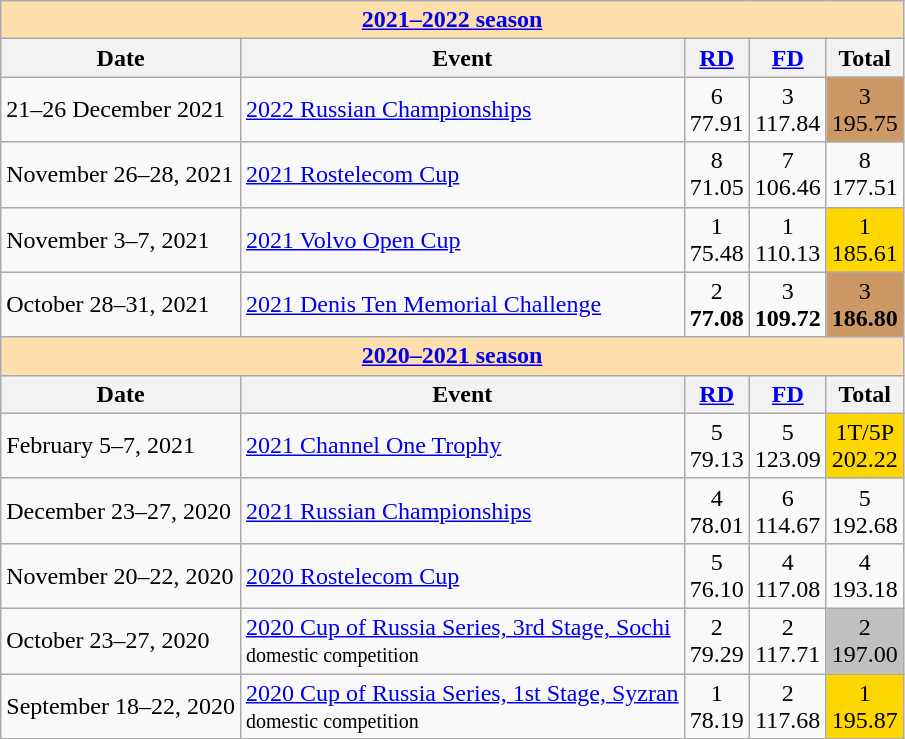<table class="wikitable">
<tr>
<td style="background-color: #ffdead; " colspan=6 align=center><a href='#'><strong>2021–2022 season</strong></a></td>
</tr>
<tr>
<th>Date</th>
<th>Event</th>
<th><a href='#'>RD</a></th>
<th><a href='#'>FD</a></th>
<th>Total</th>
</tr>
<tr>
<td>21–26 December 2021</td>
<td><a href='#'>2022 Russian Championships</a></td>
<td align=center>6 <br> 77.91</td>
<td align=center>3 <br> 117.84</td>
<td align=center bgcolor=cc9966>3 <br> 195.75</td>
</tr>
<tr>
<td>November 26–28, 2021</td>
<td><a href='#'>2021 Rostelecom Cup</a></td>
<td align=center>8 <br> 71.05</td>
<td align=center>7 <br> 106.46</td>
<td align=center>8 <br> 177.51</td>
</tr>
<tr>
<td>November 3–7, 2021</td>
<td><a href='#'>2021 Volvo Open Cup</a></td>
<td align=center>1 <br> 75.48</td>
<td align=center>1 <br> 110.13</td>
<td align=center bgcolor=gold>1 <br> 185.61</td>
</tr>
<tr>
<td>October 28–31, 2021</td>
<td><a href='#'>2021 Denis Ten Memorial Challenge</a></td>
<td align=center>2 <br> <strong>77.08</strong></td>
<td align=center>3 <br> <strong>109.72</strong></td>
<td align=center bgcolor="#cc9966">3 <br> <strong>186.80</strong></td>
</tr>
<tr>
<td style="background-color: #ffdead; " colspan=6 align=center><a href='#'><strong>2020–2021 season</strong></a></td>
</tr>
<tr>
<th>Date</th>
<th>Event</th>
<th><a href='#'>RD</a></th>
<th><a href='#'>FD</a></th>
<th>Total</th>
</tr>
<tr>
<td>February 5–7, 2021</td>
<td><a href='#'>2021 Channel One Trophy</a></td>
<td align=center>5 <br> 79.13</td>
<td align=center>5 <br> 123.09</td>
<td align=center bgcolor=gold>1T/5P <br> 202.22</td>
</tr>
<tr>
<td>December 23–27, 2020</td>
<td><a href='#'>2021 Russian Championships</a></td>
<td align=center>4 <br> 78.01</td>
<td align=center>6 <br>114.67</td>
<td align=center>5 <br>192.68</td>
</tr>
<tr>
<td>November 20–22, 2020</td>
<td><a href='#'>2020 Rostelecom Cup</a></td>
<td align=center>5 <br> 76.10</td>
<td align=center>4 <br> 117.08</td>
<td align=center>4 <br> 193.18</td>
</tr>
<tr>
<td>October 23–27, 2020</td>
<td><a href='#'>2020 Cup of Russia Series, 3rd Stage, Sochi</a> <br> <small>domestic competition</small></td>
<td align=center>2 <br> 79.29</td>
<td align=center>2 <br> 117.71</td>
<td align=center bgcolor=silver>2 <br> 197.00</td>
</tr>
<tr>
<td>September 18–22, 2020</td>
<td><a href='#'>2020 Cup of Russia Series, 1st Stage, Syzran</a> <br> <small>domestic competition</small></td>
<td align=center>1 <br> 78.19</td>
<td align=center>2 <br> 117.68</td>
<td align=center bgcolor=gold>1 <br> 195.87</td>
</tr>
</table>
